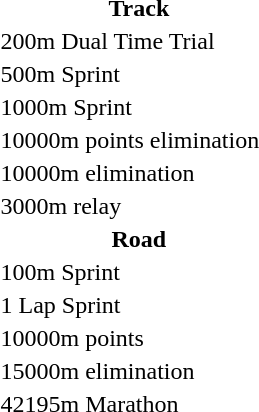<table>
<tr>
<th colspan=4>Track</th>
</tr>
<tr>
<td>200m Dual Time Trial</td>
<td></td>
<td></td>
<td></td>
</tr>
<tr>
<td>500m Sprint</td>
<td></td>
<td></td>
<td></td>
</tr>
<tr>
<td>1000m Sprint</td>
<td></td>
<td></td>
<td></td>
</tr>
<tr>
<td>10000m points elimination</td>
<td></td>
<td></td>
<td></td>
</tr>
<tr>
<td>10000m elimination</td>
<td></td>
<td></td>
<td></td>
</tr>
<tr>
<td>3000m relay</td>
<td></td>
<td></td>
<td></td>
</tr>
<tr>
<th colspan=4>Road</th>
</tr>
<tr>
<td>100m Sprint</td>
<td></td>
<td></td>
<td></td>
</tr>
<tr>
<td>1 Lap Sprint</td>
<td></td>
<td></td>
<td></td>
</tr>
<tr>
<td>10000m points</td>
<td></td>
<td></td>
<td></td>
</tr>
<tr>
<td>15000m elimination</td>
<td></td>
<td></td>
<td></td>
</tr>
<tr>
<td>42195m Marathon</td>
<td></td>
<td></td>
<td></td>
</tr>
</table>
